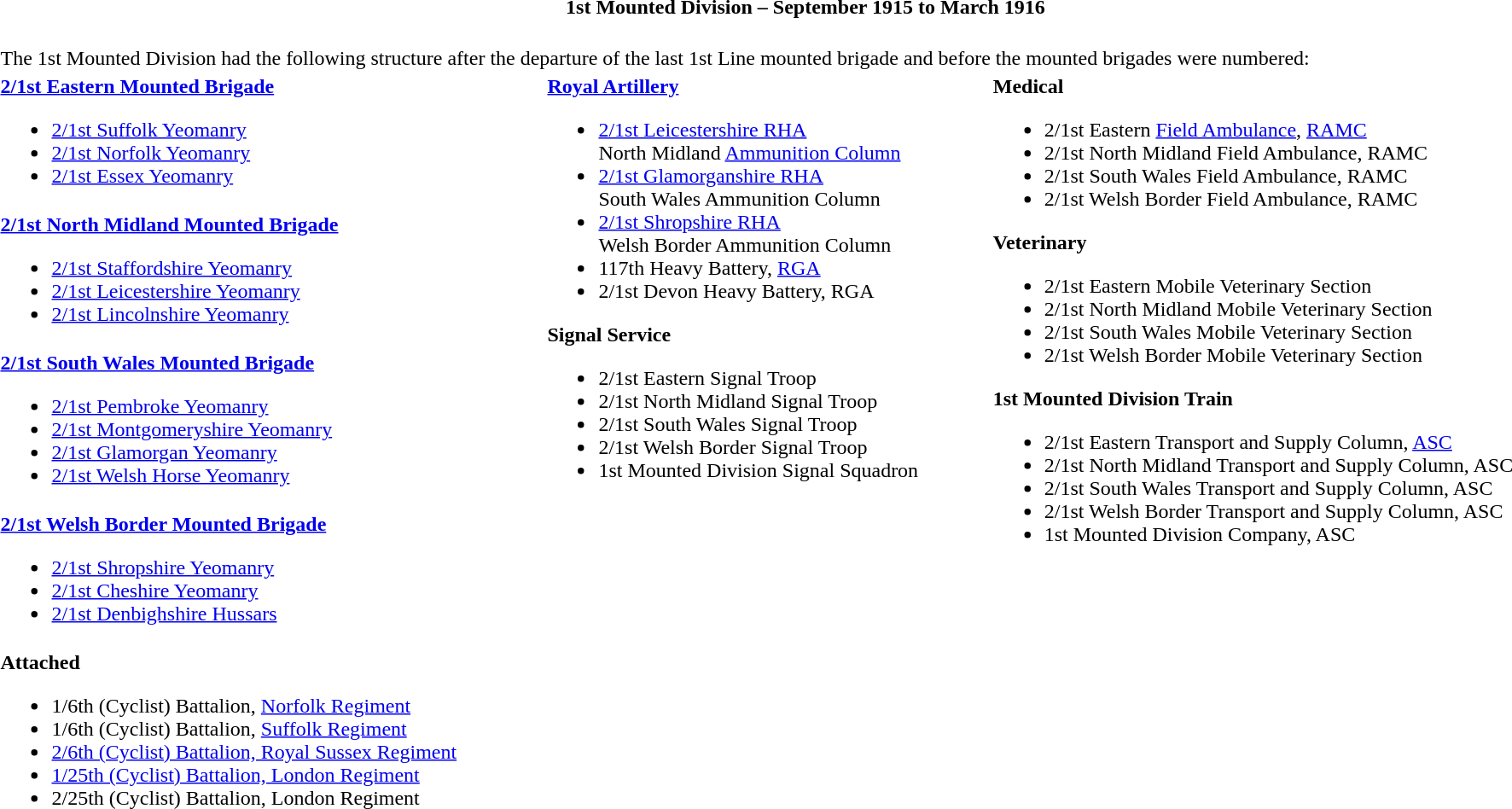<table class="toccolours collapsible collapsed" style="width:100%; background:transparent;">
<tr>
<th colspan=3>1st Mounted Division – September 1915 to March 1916</th>
</tr>
<tr>
<td colspan=3><br>The 1st Mounted Division had the following structure after the departure of the last 1st Line mounted brigade and before the mounted brigades were numbered:</td>
</tr>
<tr valign=top>
<td><strong><a href='#'>2/1st Eastern Mounted Brigade</a></strong><br><ul><li><a href='#'>2/1st Suffolk Yeomanry</a></li><li><a href='#'>2/1st Norfolk Yeomanry</a></li><li><a href='#'>2/1st Essex Yeomanry</a></li></ul></td>
<td rowspan=5><strong><a href='#'>Royal Artillery</a></strong><br><ul><li><a href='#'>2/1st Leicestershire RHA</a><br>North Midland <a href='#'>Ammunition Column</a></li><li><a href='#'>2/1st Glamorganshire RHA</a><br>South Wales Ammunition Column</li><li><a href='#'>2/1st Shropshire RHA</a><br>Welsh Border Ammunition Column</li><li>117th Heavy Battery, <a href='#'>RGA</a></li><li>2/1st Devon Heavy Battery, RGA</li></ul><strong>Signal Service</strong><ul><li>2/1st Eastern Signal Troop</li><li>2/1st North Midland Signal Troop</li><li>2/1st South Wales Signal Troop</li><li>2/1st Welsh Border Signal Troop</li><li>1st Mounted Division Signal Squadron</li></ul></td>
<td rowspan=5><strong>Medical</strong><br><ul><li>2/1st Eastern <a href='#'>Field Ambulance</a>, <a href='#'>RAMC</a></li><li>2/1st North Midland Field Ambulance, RAMC</li><li>2/1st South Wales Field Ambulance, RAMC</li><li>2/1st Welsh Border Field Ambulance, RAMC</li></ul><strong>Veterinary</strong><ul><li>2/1st Eastern Mobile Veterinary Section</li><li>2/1st North Midland Mobile Veterinary Section</li><li>2/1st South Wales Mobile Veterinary Section</li><li>2/1st Welsh Border Mobile Veterinary Section</li></ul><strong>1st Mounted Division Train</strong><ul><li>2/1st Eastern Transport and Supply Column, <a href='#'>ASC</a></li><li>2/1st North Midland Transport and Supply Column, ASC</li><li>2/1st South Wales Transport and Supply Column, ASC</li><li>2/1st Welsh Border Transport and Supply Column, ASC</li><li>1st Mounted Division Company, ASC</li></ul></td>
</tr>
<tr valign=top>
<td><strong><a href='#'>2/1st North Midland Mounted Brigade</a></strong><br><ul><li><a href='#'>2/1st Staffordshire Yeomanry</a></li><li><a href='#'>2/1st Leicestershire Yeomanry</a></li><li><a href='#'>2/1st Lincolnshire Yeomanry</a></li></ul></td>
</tr>
<tr valign=top>
<td><strong><a href='#'>2/1st South Wales Mounted Brigade</a></strong><br><ul><li><a href='#'>2/1st Pembroke Yeomanry</a></li><li><a href='#'>2/1st Montgomeryshire Yeomanry</a></li><li><a href='#'>2/1st Glamorgan Yeomanry</a></li><li><a href='#'>2/1st Welsh Horse Yeomanry</a></li></ul></td>
</tr>
<tr valign=top>
<td><strong><a href='#'>2/1st Welsh Border Mounted Brigade</a></strong><br><ul><li><a href='#'>2/1st Shropshire Yeomanry</a></li><li><a href='#'>2/1st Cheshire Yeomanry</a></li><li><a href='#'>2/1st Denbighshire Hussars</a></li></ul></td>
</tr>
<tr valign=top>
<td><strong>Attached</strong><br><ul><li>1/6th (Cyclist) Battalion, <a href='#'>Norfolk Regiment</a></li><li>1/6th (Cyclist) Battalion, <a href='#'>Suffolk Regiment</a></li><li><a href='#'>2/6th (Cyclist) Battalion, Royal Sussex Regiment</a></li><li><a href='#'>1/25th (Cyclist) Battalion, London Regiment</a></li><li>2/25th (Cyclist) Battalion, London Regiment</li></ul></td>
</tr>
<tr>
<td colspan=3 style="border:0px"></td>
</tr>
</table>
